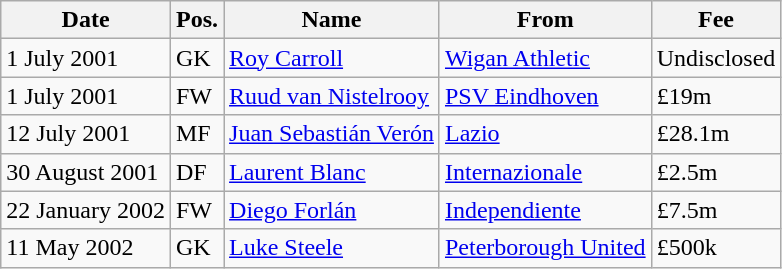<table class="wikitable">
<tr>
<th>Date</th>
<th>Pos.</th>
<th>Name</th>
<th>From</th>
<th>Fee</th>
</tr>
<tr>
<td>1 July 2001</td>
<td>GK</td>
<td> <a href='#'>Roy Carroll</a></td>
<td> <a href='#'>Wigan Athletic</a></td>
<td>Undisclosed</td>
</tr>
<tr>
<td>1 July 2001</td>
<td>FW</td>
<td> <a href='#'>Ruud van Nistelrooy</a></td>
<td> <a href='#'>PSV Eindhoven</a></td>
<td>£19m</td>
</tr>
<tr>
<td>12 July 2001</td>
<td>MF</td>
<td> <a href='#'>Juan Sebastián Verón</a></td>
<td> <a href='#'>Lazio</a></td>
<td>£28.1m</td>
</tr>
<tr>
<td>30 August 2001</td>
<td>DF</td>
<td> <a href='#'>Laurent Blanc</a></td>
<td> <a href='#'>Internazionale</a></td>
<td>£2.5m</td>
</tr>
<tr>
<td>22 January 2002</td>
<td>FW</td>
<td> <a href='#'>Diego Forlán</a></td>
<td> <a href='#'>Independiente</a></td>
<td>£7.5m</td>
</tr>
<tr>
<td>11 May 2002</td>
<td>GK</td>
<td> <a href='#'>Luke Steele</a></td>
<td> <a href='#'>Peterborough United</a></td>
<td>£500k</td>
</tr>
</table>
